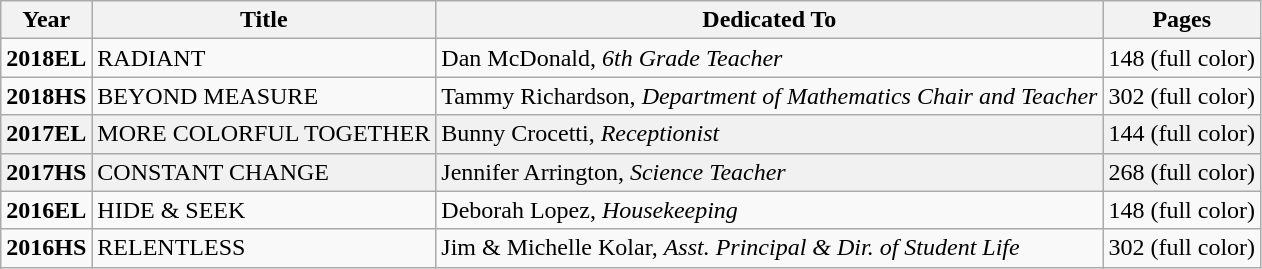<table class="wikitable mw-collapsible mw-collapsed">
<tr>
<th>Year</th>
<th>Title</th>
<th>Dedicated To</th>
<th>Pages</th>
</tr>
<tr>
<td><strong>2018EL</strong></td>
<td>RADIANT</td>
<td>Dan McDonald, <em>6th Grade Teacher</em></td>
<td>148 (full color)</td>
</tr>
<tr>
<td><strong>2018HS</strong></td>
<td>BEYOND MEASURE</td>
<td>Tammy Richardson, <em>Department of Mathematics Chair and Teacher</em></td>
<td>302 (full color)</td>
</tr>
<tr>
<td style="background:#F1F1F1;"><strong>2017EL</strong></td>
<td style="background:#F1F1F1;">MORE COLORFUL TOGETHER</td>
<td style="background:#F1F1F1;">Bunny Crocetti, <em>Receptionist</em></td>
<td style="background:#F1F1F1;">144 (full color)</td>
</tr>
<tr>
<td style="background:#F1F1F1;"><strong>2017HS</strong></td>
<td style="background:#F1F1F1;">CONSTANT CHANGE</td>
<td style="background:#F1F1F1;">Jennifer Arrington, <em>Science Teacher</em></td>
<td style="background:#F1F1F1;">268 (full color)</td>
</tr>
<tr>
<td><strong>2016EL</strong></td>
<td>HIDE & SEEK</td>
<td>Deborah Lopez, <em>Housekeeping</em></td>
<td>148 (full color)</td>
</tr>
<tr>
<td><strong>2016HS</strong></td>
<td>RELENTLESS</td>
<td>Jim & Michelle Kolar, <em>Asst. Principal & Dir. of Student Life</em></td>
<td>302 (full color)</td>
</tr>
</table>
